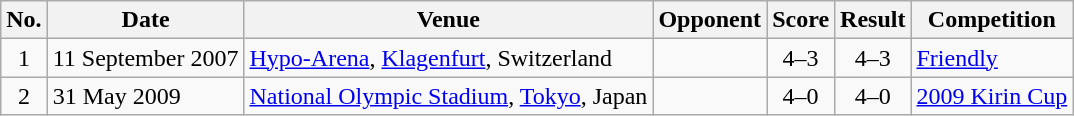<table class="wikitable sortable">
<tr>
<th scope="col">No.</th>
<th scope="col">Date</th>
<th scope="col">Venue</th>
<th scope="col">Opponent</th>
<th scope="col">Score</th>
<th scope="col">Result</th>
<th scope="col">Competition</th>
</tr>
<tr>
<td align="center">1</td>
<td>11 September 2007</td>
<td><a href='#'>Hypo-Arena</a>, <a href='#'>Klagenfurt</a>, Switzerland</td>
<td></td>
<td align="center">4–3</td>
<td align="center">4–3</td>
<td><a href='#'>Friendly</a></td>
</tr>
<tr>
<td align="center">2</td>
<td>31 May 2009</td>
<td><a href='#'>National Olympic Stadium</a>, <a href='#'>Tokyo</a>, Japan</td>
<td></td>
<td align="center">4–0</td>
<td align="center">4–0</td>
<td><a href='#'>2009 Kirin Cup</a></td>
</tr>
</table>
